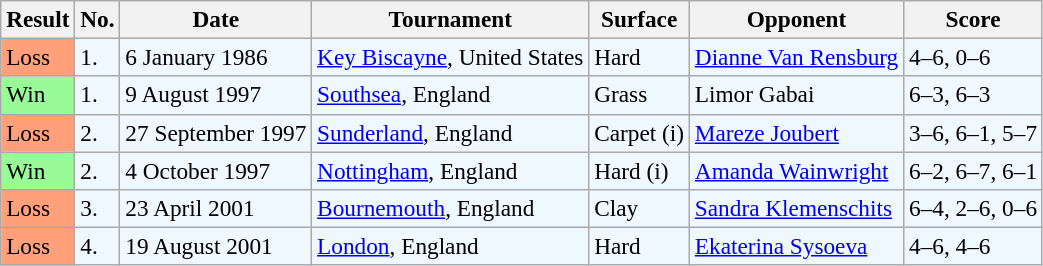<table class="sortable wikitable" style="font-size:97%;">
<tr>
<th>Result</th>
<th>No.</th>
<th>Date</th>
<th>Tournament</th>
<th>Surface</th>
<th>Opponent</th>
<th>Score</th>
</tr>
<tr style="background:#f0f8ff;">
<td style="background:#ffa07a;">Loss</td>
<td>1.</td>
<td>6 January 1986</td>
<td><a href='#'>Key Biscayne</a>, United States</td>
<td>Hard</td>
<td> <a href='#'>Dianne Van Rensburg</a></td>
<td>4–6, 0–6</td>
</tr>
<tr style="background:#f0f8ff;">
<td style="background:#98fb98;">Win</td>
<td>1.</td>
<td>9 August 1997</td>
<td><a href='#'>Southsea</a>, England</td>
<td>Grass</td>
<td> Limor Gabai</td>
<td>6–3, 6–3</td>
</tr>
<tr style="background:#f0f8ff;">
<td style="background:#ffa07a;">Loss</td>
<td>2.</td>
<td>27 September 1997</td>
<td><a href='#'>Sunderland</a>, England</td>
<td>Carpet (i)</td>
<td> <a href='#'>Mareze Joubert</a></td>
<td>3–6, 6–1, 5–7</td>
</tr>
<tr style="background:#f0f8ff;">
<td style="background:#98fb98;">Win</td>
<td>2.</td>
<td>4 October 1997</td>
<td><a href='#'>Nottingham</a>, England</td>
<td>Hard (i)</td>
<td> <a href='#'>Amanda Wainwright</a></td>
<td>6–2, 6–7, 6–1</td>
</tr>
<tr style="background:#f0f8ff;">
<td style="background:#ffa07a;">Loss</td>
<td>3.</td>
<td>23 April 2001</td>
<td><a href='#'>Bournemouth</a>, England</td>
<td>Clay</td>
<td> <a href='#'>Sandra Klemenschits</a></td>
<td>6–4, 2–6, 0–6</td>
</tr>
<tr style="background:#f0f8ff;">
<td style="background:#ffa07a;">Loss</td>
<td>4.</td>
<td>19 August 2001</td>
<td><a href='#'>London</a>, England</td>
<td>Hard</td>
<td> <a href='#'>Ekaterina Sysoeva</a></td>
<td>4–6, 4–6</td>
</tr>
</table>
